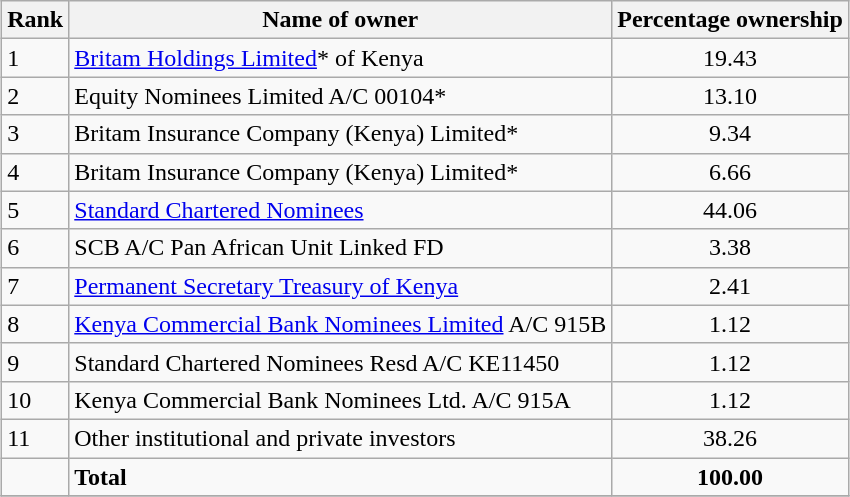<table class="wikitable sortable" style="margin: 0.5em auto">
<tr>
<th>Rank</th>
<th>Name of owner</th>
<th>Percentage ownership</th>
</tr>
<tr>
<td>1</td>
<td><a href='#'>Britam Holdings Limited</a>* of Kenya</td>
<td style="text-align: center;">19.43</td>
</tr>
<tr>
<td>2</td>
<td>Equity Nominees Limited A/C 00104*</td>
<td style="text-align: center;">13.10</td>
</tr>
<tr>
<td>3</td>
<td>Britam Insurance Company (Kenya) Limited*</td>
<td style="text-align: center;">9.34</td>
</tr>
<tr>
<td>4</td>
<td>Britam Insurance Company (Kenya) Limited*</td>
<td style="text-align: center;">6.66</td>
</tr>
<tr>
<td>5</td>
<td><a href='#'>Standard Chartered Nominees</a></td>
<td style="text-align: center;">44.06</td>
</tr>
<tr>
<td>6</td>
<td>SCB A/C Pan African Unit Linked FD</td>
<td style="text-align: center;">3.38</td>
</tr>
<tr>
<td>7</td>
<td><a href='#'>Permanent Secretary Treasury of Kenya</a></td>
<td style="text-align: center;">2.41</td>
</tr>
<tr>
<td>8</td>
<td><a href='#'>Kenya Commercial Bank Nominees Limited</a> A/C 915B</td>
<td style="text-align: center;">1.12</td>
</tr>
<tr>
<td>9</td>
<td>Standard Chartered Nominees Resd A/C KE11450</td>
<td style="text-align: center;">1.12</td>
</tr>
<tr>
<td>10</td>
<td>Kenya Commercial Bank Nominees Ltd. A/C 915A</td>
<td style="text-align: center;">1.12</td>
</tr>
<tr>
<td>11</td>
<td>Other institutional and private investors</td>
<td style="text-align: center;">38.26</td>
</tr>
<tr>
<td></td>
<td><strong>Total</strong></td>
<td style="text-align: center;"><strong>100.00</strong></td>
</tr>
<tr>
</tr>
</table>
